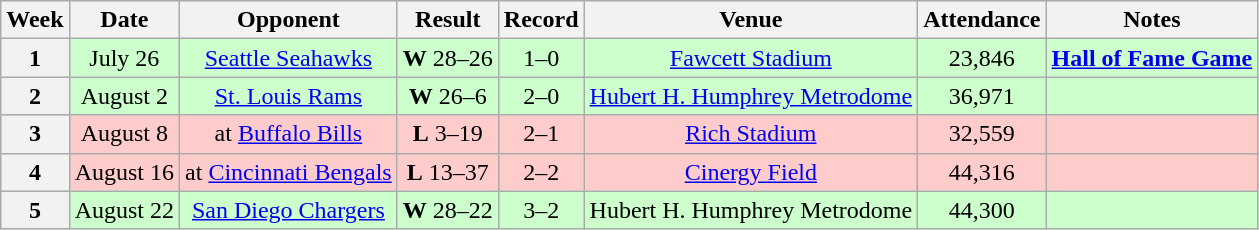<table class="wikitable" style="text-align:center">
<tr>
<th>Week</th>
<th>Date</th>
<th>Opponent</th>
<th>Result</th>
<th>Record</th>
<th>Venue</th>
<th>Attendance</th>
<th>Notes</th>
</tr>
<tr style="background:#cfc">
<th>1</th>
<td>July 26</td>
<td><a href='#'>Seattle Seahawks</a></td>
<td><strong>W</strong> 28–26</td>
<td>1–0</td>
<td><a href='#'>Fawcett Stadium</a> </td>
<td>23,846</td>
<td><strong><a href='#'>Hall of Fame Game</a></strong></td>
</tr>
<tr style="background:#cfc">
<th>2</th>
<td>August 2</td>
<td><a href='#'>St. Louis Rams</a></td>
<td><strong>W</strong> 26–6</td>
<td>2–0</td>
<td><a href='#'>Hubert H. Humphrey Metrodome</a></td>
<td>36,971</td>
<td></td>
</tr>
<tr style="background:#fcc">
<th>3</th>
<td>August 8</td>
<td>at <a href='#'>Buffalo Bills</a></td>
<td><strong>L</strong> 3–19</td>
<td>2–1</td>
<td><a href='#'>Rich Stadium</a></td>
<td>32,559</td>
<td></td>
</tr>
<tr style="background:#fcc">
<th>4</th>
<td>August 16</td>
<td>at <a href='#'>Cincinnati Bengals</a></td>
<td><strong>L</strong> 13–37</td>
<td>2–2</td>
<td><a href='#'>Cinergy Field</a></td>
<td>44,316</td>
<td></td>
</tr>
<tr style="background:#cfc">
<th>5</th>
<td>August 22</td>
<td><a href='#'>San Diego Chargers</a></td>
<td><strong>W</strong> 28–22</td>
<td>3–2</td>
<td>Hubert H. Humphrey Metrodome</td>
<td>44,300</td>
<td></td>
</tr>
</table>
